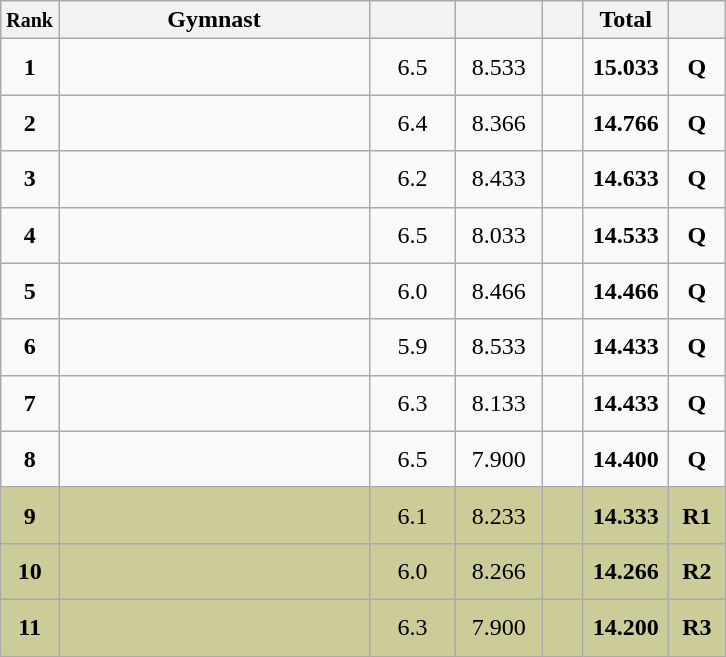<table style="text-align:center;" class="wikitable sortable">
<tr>
<th scope="col" style="width:15px;"><small>Rank</small></th>
<th scope="col" style="width:200px;">Gymnast</th>
<th scope="col" style="width:50px;"><small></small></th>
<th scope="col" style="width:50px;"><small></small></th>
<th scope="col" style="width:20px;"><small></small></th>
<th scope="col" style="width:50px;">Total</th>
<th scope="col" style="width:30px;"><small></small></th>
</tr>
<tr>
<td scope="row" style="text-align:center"><strong>1</strong></td>
<td style="height:30px; text-align:left;"></td>
<td>6.5</td>
<td>8.533</td>
<td></td>
<td><strong>15.033</strong></td>
<td><strong>Q</strong></td>
</tr>
<tr>
<td scope="row" style="text-align:center"><strong>2</strong></td>
<td style="height:30px; text-align:left;"></td>
<td>6.4</td>
<td>8.366</td>
<td></td>
<td><strong>14.766</strong></td>
<td><strong>Q</strong></td>
</tr>
<tr>
<td scope="row" style="text-align:center"><strong>3</strong></td>
<td style="height:30px; text-align:left;"></td>
<td>6.2</td>
<td>8.433</td>
<td></td>
<td><strong>14.633</strong></td>
<td><strong>Q</strong></td>
</tr>
<tr>
<td scope="row" style="text-align:center"><strong>4</strong></td>
<td style="height:30px; text-align:left;"></td>
<td>6.5</td>
<td>8.033</td>
<td></td>
<td><strong>14.533</strong></td>
<td><strong>Q</strong></td>
</tr>
<tr>
<td scope="row" style="text-align:center"><strong>5</strong></td>
<td style="height:30px; text-align:left;"></td>
<td>6.0</td>
<td>8.466</td>
<td></td>
<td><strong>14.466</strong></td>
<td><strong>Q</strong></td>
</tr>
<tr>
<td scope="row" style="text-align:center"><strong>6</strong></td>
<td style="height:30px; text-align:left;"></td>
<td>5.9</td>
<td>8.533</td>
<td></td>
<td><strong>14.433</strong></td>
<td><strong>Q</strong></td>
</tr>
<tr>
<td scope="row" style="text-align:center"><strong>7</strong></td>
<td style="height:30px; text-align:left;"></td>
<td>6.3</td>
<td>8.133</td>
<td></td>
<td><strong>14.433</strong></td>
<td><strong>Q</strong></td>
</tr>
<tr>
<td scope="row" style="text-align:center"><strong>8</strong></td>
<td style="height:30px; text-align:left;"></td>
<td>6.5</td>
<td>7.900</td>
<td></td>
<td><strong>14.400</strong></td>
<td><strong>Q</strong></td>
</tr>
<tr style="background:#cccc99;">
<td scope="row" style="text-align:center"><strong>9</strong></td>
<td style="height:30px; text-align:left;"></td>
<td>6.1</td>
<td>8.233</td>
<td></td>
<td><strong>14.333</strong></td>
<td><strong>R1</strong></td>
</tr>
<tr style="background:#cccc99;">
<td scope="row" style="text-align:center"><strong>10</strong></td>
<td style="height:30px; text-align:left;"></td>
<td>6.0</td>
<td>8.266</td>
<td></td>
<td><strong>14.266</strong></td>
<td><strong>R2</strong></td>
</tr>
<tr style="background:#cccc99;">
<td scope="row" style="text-align:center"><strong>11</strong></td>
<td style="height:30px; text-align:left;"></td>
<td>6.3</td>
<td>7.900</td>
<td></td>
<td><strong>14.200</strong></td>
<td><strong>R3</strong></td>
</tr>
</table>
